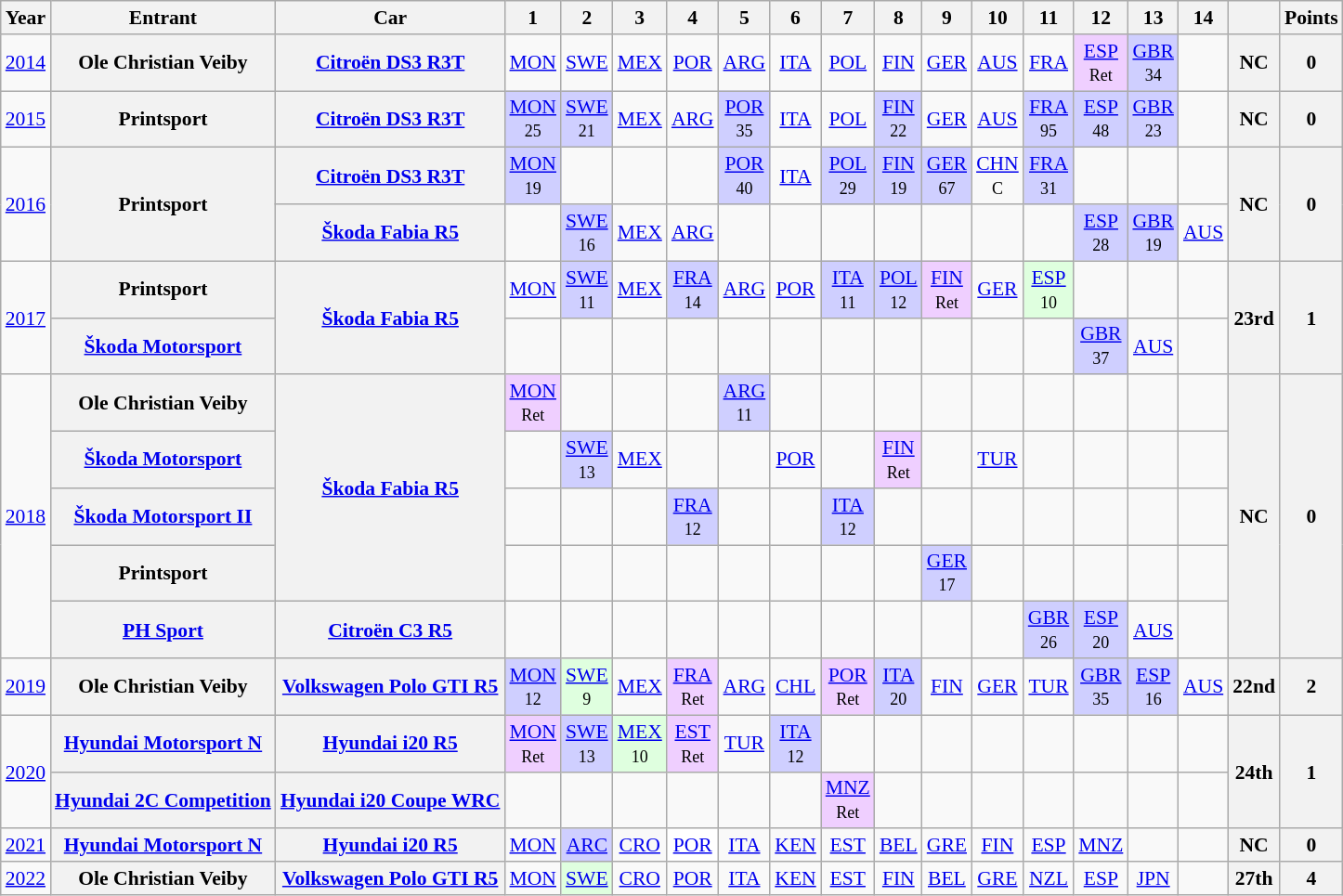<table class="wikitable" style="text-align:center; font-size:90%">
<tr>
<th>Year</th>
<th>Entrant</th>
<th>Car</th>
<th>1</th>
<th>2</th>
<th>3</th>
<th>4</th>
<th>5</th>
<th>6</th>
<th>7</th>
<th>8</th>
<th>9</th>
<th>10</th>
<th>11</th>
<th>12</th>
<th>13</th>
<th>14</th>
<th></th>
<th>Points</th>
</tr>
<tr>
<td><a href='#'>2014</a></td>
<th>Ole Christian Veiby</th>
<th><a href='#'>Citroën DS3 R3T</a></th>
<td><a href='#'>MON</a></td>
<td><a href='#'>SWE</a></td>
<td><a href='#'>MEX</a></td>
<td><a href='#'>POR</a></td>
<td><a href='#'>ARG</a></td>
<td><a href='#'>ITA</a></td>
<td><a href='#'>POL</a></td>
<td><a href='#'>FIN</a></td>
<td><a href='#'>GER</a></td>
<td><a href='#'>AUS</a></td>
<td><a href='#'>FRA</a></td>
<td style="background:#EFCFFF;"><a href='#'>ESP</a><br><small>Ret</small></td>
<td style="background:#CFCFFF;"><a href='#'>GBR</a><br><small>34</small></td>
<td></td>
<th>NC</th>
<th>0</th>
</tr>
<tr>
<td><a href='#'>2015</a></td>
<th>Printsport</th>
<th><a href='#'>Citroën DS3 R3T</a></th>
<td style="background:#CFCFFF;"><a href='#'>MON</a><br><small>25</small></td>
<td style="background:#CFCFFF;"><a href='#'>SWE</a><br><small>21</small></td>
<td><a href='#'>MEX</a></td>
<td><a href='#'>ARG</a></td>
<td style="background:#CFCFFF;"><a href='#'>POR</a><br><small>35</small></td>
<td><a href='#'>ITA</a></td>
<td><a href='#'>POL</a></td>
<td style="background:#CFCFFF;"><a href='#'>FIN</a><br><small>22</small></td>
<td><a href='#'>GER</a></td>
<td><a href='#'>AUS</a></td>
<td style="background:#CFCFFF;"><a href='#'>FRA</a><br><small>95</small></td>
<td style="background:#CFCFFF;"><a href='#'>ESP</a><br><small>48</small></td>
<td style="background:#CFCFFF;"><a href='#'>GBR</a><br><small>23</small></td>
<td></td>
<th>NC</th>
<th>0</th>
</tr>
<tr>
<td rowspan="2"><a href='#'>2016</a></td>
<th rowspan="2">Printsport</th>
<th><a href='#'>Citroën DS3 R3T</a></th>
<td style="background:#CFCFFF;"><a href='#'>MON</a><br><small>19</small></td>
<td></td>
<td></td>
<td></td>
<td style="background:#CFCFFF;"><a href='#'>POR</a><br><small>40</small></td>
<td><a href='#'>ITA</a></td>
<td style="background:#CFCFFF;"><a href='#'>POL</a><br><small>29</small></td>
<td style="background:#CFCFFF;"><a href='#'>FIN</a><br><small>19</small></td>
<td style="background:#CFCFFF;"><a href='#'>GER</a><br><small>67</small></td>
<td><a href='#'>CHN</a><br><small>C</small></td>
<td style="background:#CFCFFF;"><a href='#'>FRA</a><br><small>31</small></td>
<td></td>
<td></td>
<td></td>
<th rowspan="2">NC</th>
<th rowspan="2">0</th>
</tr>
<tr>
<th><a href='#'>Škoda Fabia R5</a></th>
<td></td>
<td style="background:#CFCFFF;"><a href='#'>SWE</a><br><small>16</small></td>
<td><a href='#'>MEX</a></td>
<td><a href='#'>ARG</a></td>
<td></td>
<td></td>
<td></td>
<td></td>
<td></td>
<td></td>
<td></td>
<td style="background:#CFCFFF;"><a href='#'>ESP</a><br><small>28</small></td>
<td style="background:#CFCFFF;"><a href='#'>GBR</a><br><small>19</small></td>
<td><a href='#'>AUS</a></td>
</tr>
<tr>
<td rowspan="2"><a href='#'>2017</a></td>
<th>Printsport</th>
<th rowspan="2"><a href='#'>Škoda Fabia R5</a></th>
<td><a href='#'>MON</a></td>
<td style="background:#CFCFFF;"><a href='#'>SWE</a><br><small>11</small></td>
<td><a href='#'>MEX</a></td>
<td style="background:#CFCFFF;"><a href='#'>FRA</a><br><small>14</small></td>
<td><a href='#'>ARG</a></td>
<td><a href='#'>POR</a></td>
<td style="background:#CFCFFF;"><a href='#'>ITA</a><br><small>11</small></td>
<td style="background:#CFCFFF;"><a href='#'>POL</a><br><small>12</small></td>
<td style="background:#EFCFFF;"><a href='#'>FIN</a><br><small>Ret</small></td>
<td><a href='#'>GER</a></td>
<td style="background:#DFFFDF;"><a href='#'>ESP</a><br><small>10</small></td>
<td></td>
<td></td>
<td></td>
<th rowspan="2">23rd</th>
<th rowspan="2">1</th>
</tr>
<tr>
<th><a href='#'>Škoda Motorsport</a></th>
<td></td>
<td></td>
<td></td>
<td></td>
<td></td>
<td></td>
<td></td>
<td></td>
<td></td>
<td></td>
<td></td>
<td style="background:#CFCFFF;"><a href='#'>GBR</a><br><small>37</small></td>
<td><a href='#'>AUS</a></td>
<td></td>
</tr>
<tr>
<td rowspan="5"><a href='#'>2018</a></td>
<th>Ole Christian Veiby</th>
<th rowspan="4"><a href='#'>Škoda Fabia R5</a></th>
<td style="background:#EFCFFF;"><a href='#'>MON</a><br><small>Ret</small></td>
<td></td>
<td></td>
<td></td>
<td style="background:#CFCFFF;"><a href='#'>ARG</a><br><small>11</small></td>
<td></td>
<td></td>
<td></td>
<td></td>
<td></td>
<td></td>
<td></td>
<td></td>
<td></td>
<th rowspan="5">NC</th>
<th rowspan="5">0</th>
</tr>
<tr>
<th><a href='#'>Škoda Motorsport</a></th>
<td></td>
<td style="background:#CFCFFF;"><a href='#'>SWE</a><br><small>13</small></td>
<td><a href='#'>MEX</a></td>
<td></td>
<td></td>
<td><a href='#'>POR</a></td>
<td></td>
<td style="background:#EFCFFF;"><a href='#'>FIN</a><br><small>Ret</small></td>
<td></td>
<td><a href='#'>TUR</a></td>
<td></td>
<td></td>
<td></td>
<td></td>
</tr>
<tr>
<th><a href='#'>Škoda Motorsport II</a></th>
<td></td>
<td></td>
<td></td>
<td style="background:#CFCFFF;"><a href='#'>FRA</a><br><small>12</small></td>
<td></td>
<td></td>
<td style="background:#CFCFFF;"><a href='#'>ITA</a><br><small>12</small></td>
<td></td>
<td></td>
<td></td>
<td></td>
<td></td>
<td></td>
<td></td>
</tr>
<tr>
<th>Printsport</th>
<td></td>
<td></td>
<td></td>
<td></td>
<td></td>
<td></td>
<td></td>
<td></td>
<td style="background:#CFCFFF;"><a href='#'>GER</a><br><small>17</small></td>
<td></td>
<td></td>
<td></td>
<td></td>
<td></td>
</tr>
<tr>
<th><a href='#'>PH Sport</a></th>
<th><a href='#'>Citroën C3 R5</a></th>
<td></td>
<td></td>
<td></td>
<td></td>
<td></td>
<td></td>
<td></td>
<td></td>
<td></td>
<td></td>
<td style="background:#CFCFFF;"><a href='#'>GBR</a><br><small>26</small></td>
<td style="background:#CFCFFF;"><a href='#'>ESP</a><br><small>20</small></td>
<td><a href='#'>AUS</a></td>
<td></td>
</tr>
<tr>
<td><a href='#'>2019</a></td>
<th>Ole Christian Veiby</th>
<th><a href='#'>Volkswagen Polo GTI R5</a></th>
<td style="background:#CFCFFF;"><a href='#'>MON</a><br><small>12</small></td>
<td style="background:#DFFFDF;"><a href='#'>SWE</a><br><small>9</small></td>
<td><a href='#'>MEX</a></td>
<td style="background:#EFCFFF;"><a href='#'>FRA</a><br><small>Ret</small></td>
<td><a href='#'>ARG</a></td>
<td><a href='#'>CHL</a></td>
<td style="background:#EFCFFF;"><a href='#'>POR</a><br><small>Ret</small></td>
<td style="background:#CFCFFF;"><a href='#'>ITA</a><br><small>20</small></td>
<td><a href='#'>FIN</a></td>
<td><a href='#'>GER</a></td>
<td><a href='#'>TUR</a></td>
<td style="background:#CFCFFF;"><a href='#'>GBR</a><br><small>35</small></td>
<td style="background:#CFCFFF;"><a href='#'>ESP</a><br><small>16</small></td>
<td><a href='#'>AUS</a><br></td>
<th>22nd</th>
<th>2</th>
</tr>
<tr>
<td rowspan="2"><a href='#'>2020</a></td>
<th><a href='#'>Hyundai Motorsport N</a></th>
<th><a href='#'>Hyundai i20 R5</a></th>
<td style="background:#EFCFFF;"><a href='#'>MON</a><br><small>Ret</small></td>
<td style="background:#CFCFFF;"><a href='#'>SWE</a><br><small>13</small></td>
<td style="background:#DFFFDF;"><a href='#'>MEX</a><br><small>10</small></td>
<td style="background:#EFCFFF;"><a href='#'>EST</a><br><small>Ret</small></td>
<td><a href='#'>TUR</a></td>
<td style="background:#CFCFFF;"><a href='#'>ITA</a><br><small>12</small></td>
<td></td>
<td></td>
<td></td>
<td></td>
<td></td>
<td></td>
<td></td>
<td></td>
<th rowspan="2">24th</th>
<th rowspan="2">1</th>
</tr>
<tr>
<th><a href='#'>Hyundai 2C Competition</a></th>
<th><a href='#'>Hyundai i20 Coupe WRC</a></th>
<td></td>
<td></td>
<td></td>
<td></td>
<td></td>
<td></td>
<td style="background:#EFCFFF;"><a href='#'>MNZ</a><br><small>Ret</small></td>
<td></td>
<td></td>
<td></td>
<td></td>
<td></td>
<td></td>
<td></td>
</tr>
<tr>
<td><a href='#'>2021</a></td>
<th><a href='#'>Hyundai Motorsport N</a></th>
<th><a href='#'>Hyundai i20 R5</a></th>
<td><a href='#'>MON</a></td>
<td style="background:#CFCFFF;"><a href='#'>ARC</a><br></td>
<td><a href='#'>CRO</a></td>
<td style="background:#ffffff"><a href='#'>POR</a><br></td>
<td><a href='#'>ITA</a><br></td>
<td><a href='#'>KEN</a></td>
<td><a href='#'>EST</a></td>
<td><a href='#'>BEL</a></td>
<td><a href='#'>GRE</a></td>
<td><a href='#'>FIN</a></td>
<td><a href='#'>ESP</a></td>
<td><a href='#'>MNZ</a></td>
<td></td>
<td></td>
<th>NC</th>
<th>0</th>
</tr>
<tr>
<td><a href='#'>2022</a></td>
<th>Ole Christian Veiby</th>
<th><a href='#'>Volkswagen Polo GTI R5</a></th>
<td><a href='#'>MON</a></td>
<td style="background:#DFFFDF;"><a href='#'>SWE</a><br></td>
<td><a href='#'>CRO</a></td>
<td><a href='#'>POR</a></td>
<td><a href='#'>ITA</a></td>
<td><a href='#'>KEN</a></td>
<td><a href='#'>EST</a></td>
<td><a href='#'>FIN</a></td>
<td><a href='#'>BEL</a></td>
<td><a href='#'>GRE</a></td>
<td><a href='#'>NZL</a></td>
<td><a href='#'>ESP</a></td>
<td><a href='#'>JPN</a></td>
<td></td>
<th>27th</th>
<th>4</th>
</tr>
</table>
